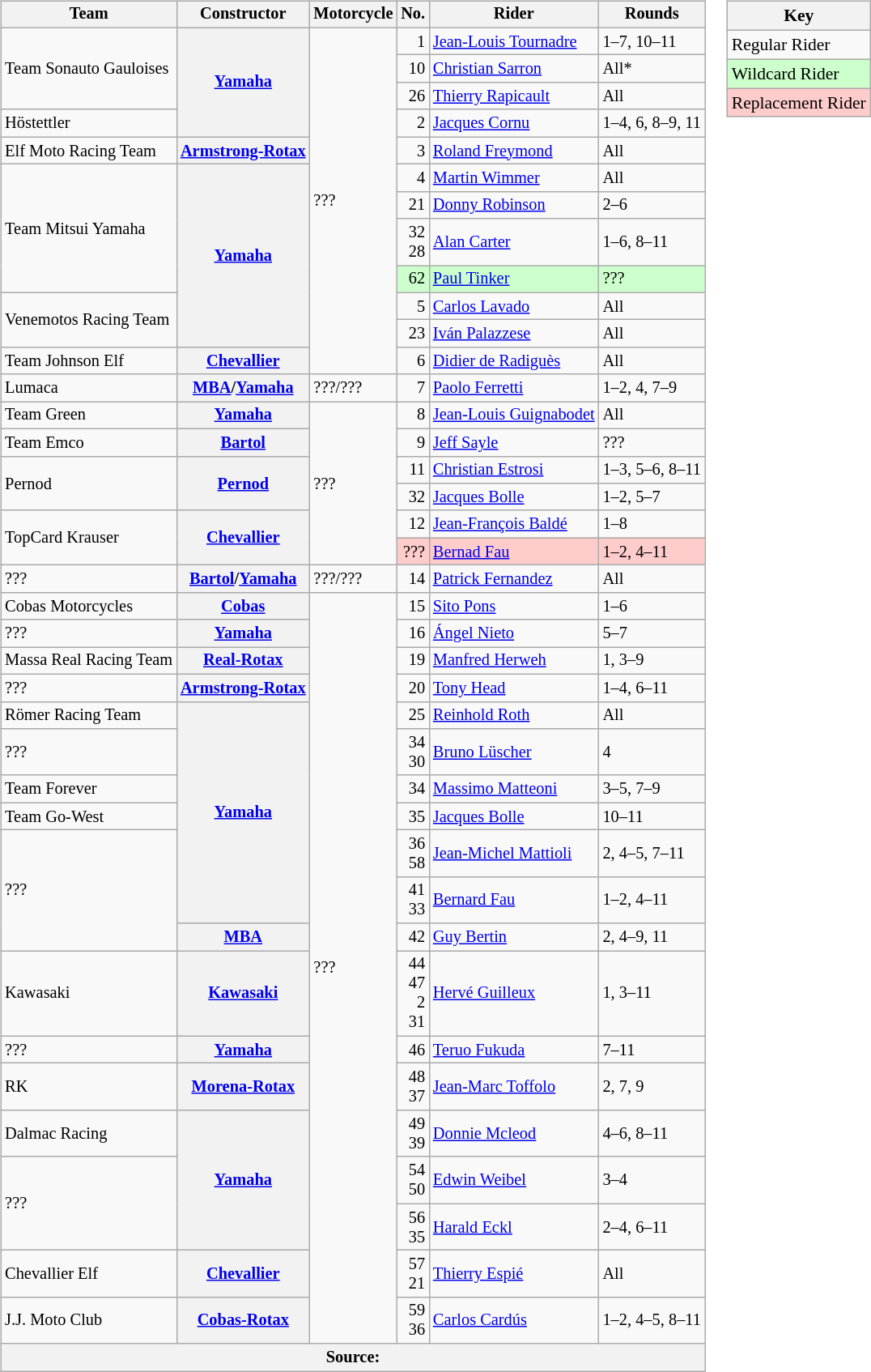<table>
<tr>
<td><br><table class="wikitable" style="font-size: 85%;">
<tr>
<th>Team</th>
<th>Constructor</th>
<th>Motorcycle</th>
<th>No.</th>
<th>Rider</th>
<th>Rounds</th>
</tr>
<tr>
<td rowspan=3>Team Sonauto Gauloises</td>
<th rowspan=4><a href='#'>Yamaha</a></th>
<td rowspan=12>???</td>
<td align="right">1</td>
<td> <a href='#'>Jean-Louis Tournadre</a></td>
<td>1–7, 10–11</td>
</tr>
<tr>
<td align="right">10</td>
<td> <a href='#'>Christian Sarron</a></td>
<td>All*</td>
</tr>
<tr>
<td align="right">26</td>
<td> <a href='#'>Thierry Rapicault</a></td>
<td>All</td>
</tr>
<tr>
<td>Höstettler</td>
<td align="right">2</td>
<td> <a href='#'>Jacques Cornu</a></td>
<td>1–4, 6, 8–9, 11</td>
</tr>
<tr>
<td>Elf Moto Racing Team</td>
<th><a href='#'>Armstrong-Rotax</a></th>
<td align="right">3</td>
<td> <a href='#'>Roland Freymond</a></td>
<td>All</td>
</tr>
<tr>
<td rowspan=4>Team Mitsui Yamaha</td>
<th rowspan=6><a href='#'>Yamaha</a></th>
<td align="right">4</td>
<td> <a href='#'>Martin Wimmer</a></td>
<td>All</td>
</tr>
<tr>
<td align="right">21</td>
<td> <a href='#'>Donny Robinson</a></td>
<td>2–6</td>
</tr>
<tr>
<td align="right">32<br>28</td>
<td> <a href='#'>Alan Carter</a></td>
<td>1–6, 8–11</td>
</tr>
<tr style="background-color:#ccffcc">
<td align="right">62</td>
<td> <a href='#'>Paul Tinker</a></td>
<td>???</td>
</tr>
<tr>
<td rowspan=2>Venemotos Racing Team</td>
<td align="right">5</td>
<td> <a href='#'>Carlos Lavado</a></td>
<td>All</td>
</tr>
<tr>
<td align="right">23</td>
<td> <a href='#'>Iván Palazzese</a></td>
<td>All</td>
</tr>
<tr>
<td>Team Johnson Elf</td>
<th><a href='#'>Chevallier</a></th>
<td align="right">6</td>
<td> <a href='#'>Didier de Radiguès</a></td>
<td>All</td>
</tr>
<tr>
<td>Lumaca</td>
<th><a href='#'>MBA</a>/<a href='#'>Yamaha</a></th>
<td>???/???</td>
<td align="right">7</td>
<td> <a href='#'>Paolo Ferretti</a></td>
<td>1–2, 4, 7–9</td>
</tr>
<tr>
<td>Team Green</td>
<th><a href='#'>Yamaha</a></th>
<td rowspan=6>???</td>
<td align="right">8</td>
<td> <a href='#'>Jean-Louis Guignabodet</a></td>
<td>All</td>
</tr>
<tr>
<td>Team Emco</td>
<th><a href='#'>Bartol</a></th>
<td align="right">9</td>
<td> <a href='#'>Jeff Sayle</a></td>
<td>???</td>
</tr>
<tr>
<td rowspan=2>Pernod</td>
<th rowspan=2><a href='#'>Pernod</a></th>
<td align="right">11</td>
<td> <a href='#'>Christian Estrosi</a></td>
<td>1–3, 5–6, 8–11</td>
</tr>
<tr>
<td align="right">32</td>
<td> <a href='#'>Jacques Bolle</a></td>
<td>1–2, 5–7</td>
</tr>
<tr>
<td rowspan=2>TopCard Krauser</td>
<th rowspan=2><a href='#'>Chevallier</a></th>
<td align="right">12</td>
<td> <a href='#'>Jean-François Baldé</a></td>
<td>1–8</td>
</tr>
<tr style="background-color:#ffcccc">
<td align="right">???</td>
<td> <a href='#'>Bernad Fau</a></td>
<td>1–2, 4–11</td>
</tr>
<tr>
<td>???</td>
<th><a href='#'>Bartol</a>/<a href='#'>Yamaha</a></th>
<td>???/???</td>
<td align="right">14</td>
<td> <a href='#'>Patrick Fernandez</a></td>
<td>All</td>
</tr>
<tr>
<td>Cobas Motorcycles</td>
<th><a href='#'>Cobas</a></th>
<td rowspan=19>???</td>
<td align="right">15</td>
<td> <a href='#'>Sito Pons</a></td>
<td>1–6</td>
</tr>
<tr>
<td>???</td>
<th><a href='#'>Yamaha</a></th>
<td align="right">16</td>
<td> <a href='#'>Ángel Nieto</a></td>
<td>5–7</td>
</tr>
<tr>
<td>Massa Real Racing Team</td>
<th><a href='#'>Real-Rotax</a></th>
<td align="right">19</td>
<td> <a href='#'>Manfred Herweh</a></td>
<td>1, 3–9</td>
</tr>
<tr>
<td>???</td>
<th><a href='#'>Armstrong-Rotax</a></th>
<td align="right">20</td>
<td> <a href='#'>Tony Head</a></td>
<td>1–4, 6–11</td>
</tr>
<tr>
<td>Römer Racing Team</td>
<th rowspan=6><a href='#'>Yamaha</a></th>
<td align="right">25</td>
<td> <a href='#'>Reinhold Roth</a></td>
<td>All</td>
</tr>
<tr>
<td>???</td>
<td align="right">34<br>30</td>
<td> <a href='#'>Bruno Lüscher</a></td>
<td>4</td>
</tr>
<tr>
<td>Team Forever</td>
<td align="right">34</td>
<td> <a href='#'>Massimo Matteoni</a></td>
<td>3–5, 7–9</td>
</tr>
<tr>
<td>Team Go-West</td>
<td align="right">35</td>
<td> <a href='#'>Jacques Bolle</a></td>
<td>10–11</td>
</tr>
<tr>
<td rowspan=3>???</td>
<td align="right">36<br>58</td>
<td> <a href='#'>Jean-Michel Mattioli</a></td>
<td>2, 4–5, 7–11</td>
</tr>
<tr>
<td align="right">41<br>33</td>
<td> <a href='#'>Bernard Fau</a></td>
<td>1–2, 4–11</td>
</tr>
<tr>
<th><a href='#'>MBA</a></th>
<td align="right">42</td>
<td> <a href='#'>Guy Bertin</a></td>
<td>2, 4–9, 11</td>
</tr>
<tr>
<td>Kawasaki</td>
<th><a href='#'>Kawasaki</a></th>
<td align="right">44<br>47<br>2<br>31</td>
<td> <a href='#'>Hervé Guilleux</a></td>
<td>1, 3–11</td>
</tr>
<tr>
<td>???</td>
<th><a href='#'>Yamaha</a></th>
<td align="right">46</td>
<td> <a href='#'>Teruo Fukuda</a></td>
<td>7–11</td>
</tr>
<tr>
<td>RK</td>
<th><a href='#'>Morena-Rotax</a></th>
<td align="right">48<br>37</td>
<td> <a href='#'>Jean-Marc Toffolo</a></td>
<td>2, 7, 9</td>
</tr>
<tr>
<td>Dalmac Racing</td>
<th rowspan=3><a href='#'>Yamaha</a></th>
<td align="right">49<br>39</td>
<td> <a href='#'>Donnie Mcleod</a></td>
<td>4–6, 8–11</td>
</tr>
<tr>
<td rowspan=2>???</td>
<td align="right">54<br>50</td>
<td> <a href='#'>Edwin Weibel</a></td>
<td>3–4</td>
</tr>
<tr>
<td align="right">56<br>35</td>
<td> <a href='#'>Harald Eckl</a></td>
<td>2–4, 6–11</td>
</tr>
<tr>
<td>Chevallier Elf</td>
<th><a href='#'>Chevallier</a></th>
<td align="right">57<br>21</td>
<td> <a href='#'>Thierry Espié</a></td>
<td>All</td>
</tr>
<tr>
<td>J.J. Moto Club</td>
<th><a href='#'>Cobas-Rotax</a></th>
<td align="right">59<br>36</td>
<td> <a href='#'>Carlos Cardús</a></td>
<td>1–2, 4–5, 8–11</td>
</tr>
<tr>
<th colspan=6>Source: </th>
</tr>
</table>
</td>
<td valign="top"><br><table class="wikitable" style="font-size: 90%;">
<tr>
<th colspan=2>Key</th>
</tr>
<tr>
<td>Regular Rider</td>
</tr>
<tr style="background-color:#ccffcc">
<td>Wildcard Rider</td>
</tr>
<tr style="background-color:#ffcccc">
<td>Replacement Rider</td>
</tr>
</table>
</td>
</tr>
</table>
